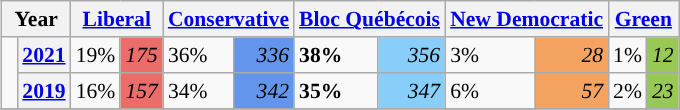<table class="wikitable" style="float:right; width:400; font-size:90%; margin-left:1em;">
<tr>
<th colspan="2" scope="col">Year</th>
<th colspan="2" scope="col"><a href='#'>Liberal</a></th>
<th colspan="2" scope="col"><a href='#'>Conservative</a></th>
<th colspan="2" scope="col"><a href='#'>Bloc Québécois</a></th>
<th colspan="2" scope="col"><a href='#'>New Democratic</a></th>
<th colspan="2" scope="col"><a href='#'>Green</a></th>
</tr>
<tr>
<td rowspan="2" style="width: 0.25em; background-color: "></td>
<th><a href='#'>2021</a></th>
<td>19%</td>
<td style="text-align:right; background:#EA6D6A;"><em>175</em></td>
<td>36%</td>
<td style="text-align:right; background:#6495ED;"><em>336</em></td>
<td><strong>38%</strong></td>
<td style="text-align:right; background:#87CEFA;"><em>356</em></td>
<td>3%</td>
<td style="text-align:right; background:#F4A460;"><em>28</em></td>
<td>1%</td>
<td style="text-align:right; background:#99C955;"><em>12</em></td>
</tr>
<tr>
<th><a href='#'>2019</a></th>
<td>16%</td>
<td style="text-align:right; background:#EA6D6A;"><em>157</em></td>
<td>34%</td>
<td style="text-align:right; background:#6495ED;"><em>342</em></td>
<td><strong>35%</strong></td>
<td style="text-align:right; background:#87CEFA;"><em>347</em></td>
<td>6%</td>
<td style="text-align:right; background:#F4A460;"><em>57</em></td>
<td>2%</td>
<td style="text-align:right; background:#99C955;"><em>23</em></td>
</tr>
<tr>
</tr>
</table>
